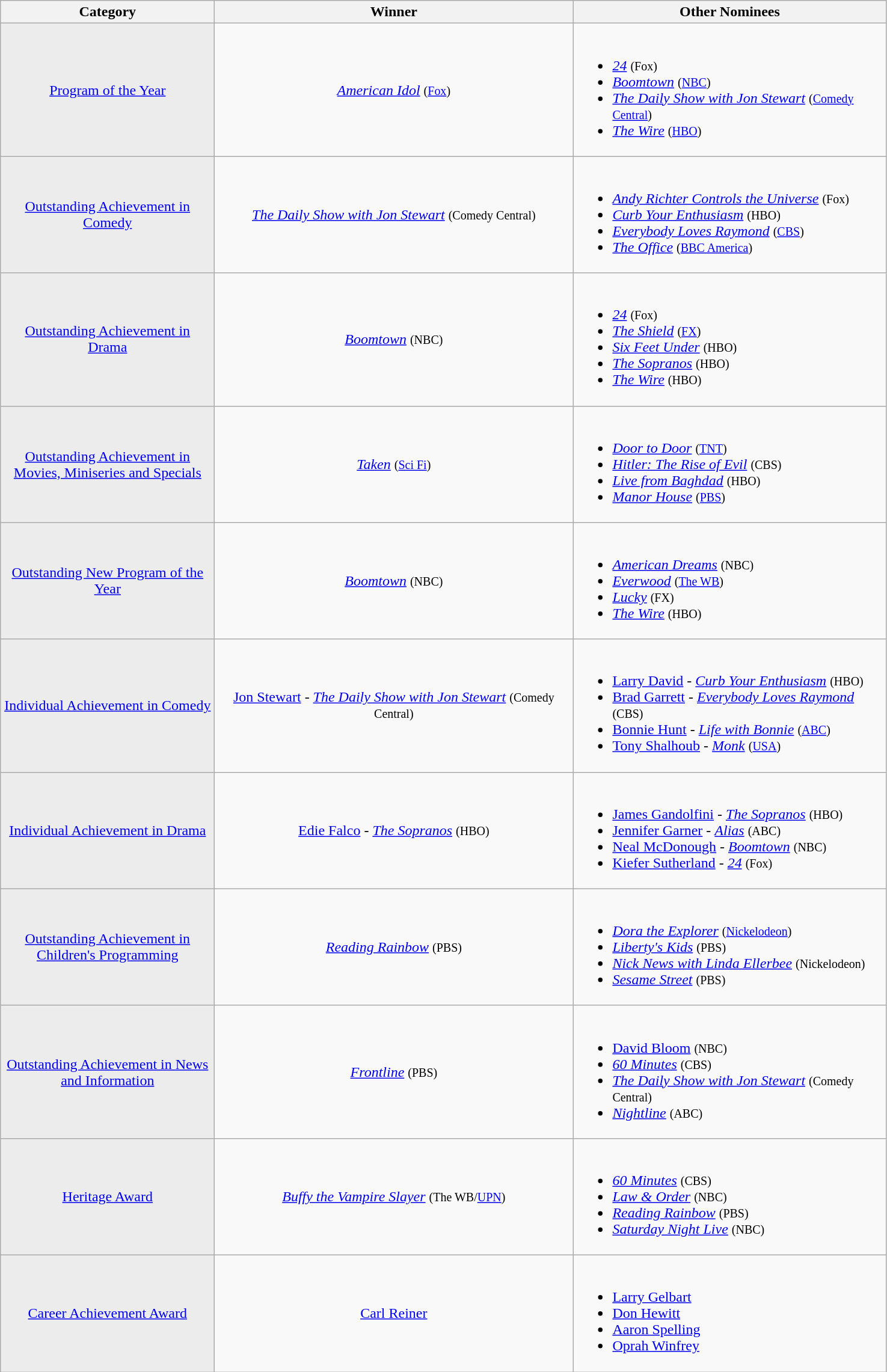<table class="wikitable">
<tr>
<th width="230">Category</th>
<th width="390">Winner</th>
<th width="340">Other Nominees</th>
</tr>
<tr>
<td align="center" style="background: #ececec; color: grey; vertical-align: middle; text-align: center;" class="table-na"><a href='#'>Program of the Year</a></td>
<td align="center"><em><a href='#'>American Idol</a></em> <small>(<a href='#'>Fox</a>)</small></td>
<td><br><ul><li><em><a href='#'>24</a></em> <small>(Fox)</small></li><li><em><a href='#'>Boomtown</a></em> <small>(<a href='#'>NBC</a>)</small></li><li><em><a href='#'>The Daily Show with Jon Stewart</a></em> <small>(<a href='#'>Comedy Central</a>)</small></li><li><em><a href='#'>The Wire</a></em> <small>(<a href='#'>HBO</a>)</small></li></ul></td>
</tr>
<tr>
<td align="center" style="background: #ececec; color: grey; vertical-align: middle; text-align: center;" class="table-na"><a href='#'>Outstanding Achievement in Comedy</a></td>
<td align="center"><em><a href='#'>The Daily Show with Jon Stewart</a></em> <small>(Comedy Central)</small></td>
<td><br><ul><li><em><a href='#'>Andy Richter Controls the Universe</a></em> <small>(Fox)</small></li><li><em><a href='#'>Curb Your Enthusiasm</a></em> <small>(HBO)</small></li><li><em><a href='#'>Everybody Loves Raymond</a></em> <small>(<a href='#'>CBS</a>)</small></li><li><em><a href='#'>The Office</a></em> <small>(<a href='#'>BBC America</a>)</small></li></ul></td>
</tr>
<tr>
<td align="center" style="background: #ececec; color: grey; vertical-align: middle; text-align: center;" class="table-na"><a href='#'>Outstanding Achievement in Drama</a></td>
<td align="center"><em><a href='#'>Boomtown</a></em> <small>(NBC)</small></td>
<td><br><ul><li><em><a href='#'>24</a></em> <small>(Fox)</small></li><li><em><a href='#'>The Shield</a></em> <small>(<a href='#'>FX</a>)</small></li><li><em><a href='#'>Six Feet Under</a></em> <small>(HBO)</small></li><li><em><a href='#'>The Sopranos</a></em> <small>(HBO)</small></li><li><em><a href='#'>The Wire</a></em> <small>(HBO)</small></li></ul></td>
</tr>
<tr>
<td align="center" style="background: #ececec; color: grey; vertical-align: middle; text-align: center;" class="table-na"><a href='#'>Outstanding Achievement in Movies, Miniseries and Specials</a></td>
<td align="center"><em><a href='#'>Taken</a></em> <small>(<a href='#'>Sci Fi</a>)</small></td>
<td><br><ul><li><em><a href='#'>Door to Door</a></em> <small>(<a href='#'>TNT</a>)</small></li><li><em><a href='#'>Hitler: The Rise of Evil</a></em> <small>(CBS)</small></li><li><em><a href='#'>Live from Baghdad</a></em> <small>(HBO)</small></li><li><em><a href='#'>Manor House</a></em> <small>(<a href='#'>PBS</a>)</small></li></ul></td>
</tr>
<tr>
<td align="center" style="background: #ececec; color: grey; vertical-align: middle; text-align: center;" class="table-na"><a href='#'>Outstanding New Program of the Year</a></td>
<td align="center"><em><a href='#'>Boomtown</a></em> <small>(NBC)</small></td>
<td><br><ul><li><em><a href='#'>American Dreams</a></em> <small>(NBC)</small></li><li><em><a href='#'>Everwood</a></em> <small>(<a href='#'>The WB</a>)</small></li><li><em><a href='#'>Lucky</a></em> <small>(FX)</small></li><li><em><a href='#'>The Wire</a></em> <small>(HBO)</small></li></ul></td>
</tr>
<tr>
<td align="center" style="background: #ececec; color: grey; vertical-align: middle; text-align: center;" class="table-na"><a href='#'>Individual Achievement in Comedy</a></td>
<td align="center"><a href='#'>Jon Stewart</a> - <em><a href='#'>The Daily Show with Jon Stewart</a></em> <small>(Comedy Central)</small></td>
<td><br><ul><li><a href='#'>Larry David</a> - <em><a href='#'>Curb Your Enthusiasm</a></em> <small>(HBO)</small></li><li><a href='#'>Brad Garrett</a> - <em><a href='#'>Everybody Loves Raymond</a></em> <small>(CBS)</small></li><li><a href='#'>Bonnie Hunt</a> - <em><a href='#'>Life with Bonnie</a></em> <small>(<a href='#'>ABC</a>)</small></li><li><a href='#'>Tony Shalhoub</a> - <em><a href='#'>Monk</a></em> <small>(<a href='#'>USA</a>)</small></li></ul></td>
</tr>
<tr>
<td align="center" style="background: #ececec; color: grey; vertical-align: middle; text-align: center;" class="table-na"><a href='#'>Individual Achievement in Drama</a></td>
<td align="center"><a href='#'>Edie Falco</a> - <em><a href='#'>The Sopranos</a></em> <small>(HBO)</small></td>
<td><br><ul><li><a href='#'>James Gandolfini</a> - <em><a href='#'>The Sopranos</a></em> <small>(HBO)</small></li><li><a href='#'>Jennifer Garner</a> - <em><a href='#'>Alias</a></em> <small>(ABC)</small></li><li><a href='#'>Neal McDonough</a> - <em><a href='#'>Boomtown</a></em> <small>(NBC)</small></li><li><a href='#'>Kiefer Sutherland</a> - <em><a href='#'>24</a></em> <small>(Fox)</small></li></ul></td>
</tr>
<tr>
<td align="center" style="background: #ececec; color: grey; vertical-align: middle; text-align: center;" class="table-na"><a href='#'>Outstanding Achievement in Children's Programming</a></td>
<td align="center"><em><a href='#'>Reading Rainbow</a></em> <small>(PBS)</small></td>
<td><br><ul><li><em><a href='#'>Dora the Explorer</a></em> <small>(<a href='#'>Nickelodeon</a>)</small></li><li><em><a href='#'>Liberty's Kids</a></em> <small>(PBS)</small></li><li><em><a href='#'>Nick News with Linda Ellerbee</a></em> <small>(Nickelodeon)</small></li><li><em><a href='#'>Sesame Street</a></em> <small>(PBS)</small></li></ul></td>
</tr>
<tr>
<td align="center" style="background: #ececec; color: grey; vertical-align: middle; text-align: center;" class="table-na"><a href='#'>Outstanding Achievement in News and Information</a></td>
<td align="center"><em><a href='#'>Frontline</a></em> <small>(PBS)</small></td>
<td><br><ul><li><a href='#'>David Bloom</a> <small>(NBC)</small></li><li><em><a href='#'>60 Minutes</a></em> <small>(CBS)</small></li><li><em><a href='#'>The Daily Show with Jon Stewart</a></em> <small>(Comedy Central)</small></li><li><em><a href='#'>Nightline</a></em> <small>(ABC)</small></li></ul></td>
</tr>
<tr>
<td align="center" style="background: #ececec; color: grey; vertical-align: middle; text-align: center;" class="table-na"><a href='#'>Heritage Award</a></td>
<td align="center"><em><a href='#'>Buffy the Vampire Slayer</a></em> <small>(The WB/<a href='#'>UPN</a>)</small></td>
<td><br><ul><li><em><a href='#'>60 Minutes</a></em> <small>(CBS)</small></li><li><em><a href='#'>Law & Order</a></em> <small>(NBC)</small></li><li><em><a href='#'>Reading Rainbow</a></em> <small>(PBS)</small></li><li><em><a href='#'>Saturday Night Live</a></em> <small>(NBC)</small></li></ul></td>
</tr>
<tr>
<td align="center" style="background: #ececec; color: grey; vertical-align: middle; text-align: center;" class="table-na"><a href='#'>Career Achievement Award</a></td>
<td align="center"><a href='#'>Carl Reiner</a></td>
<td><br><ul><li><a href='#'>Larry Gelbart</a></li><li><a href='#'>Don Hewitt</a></li><li><a href='#'>Aaron Spelling</a></li><li><a href='#'>Oprah Winfrey</a></li></ul></td>
</tr>
</table>
